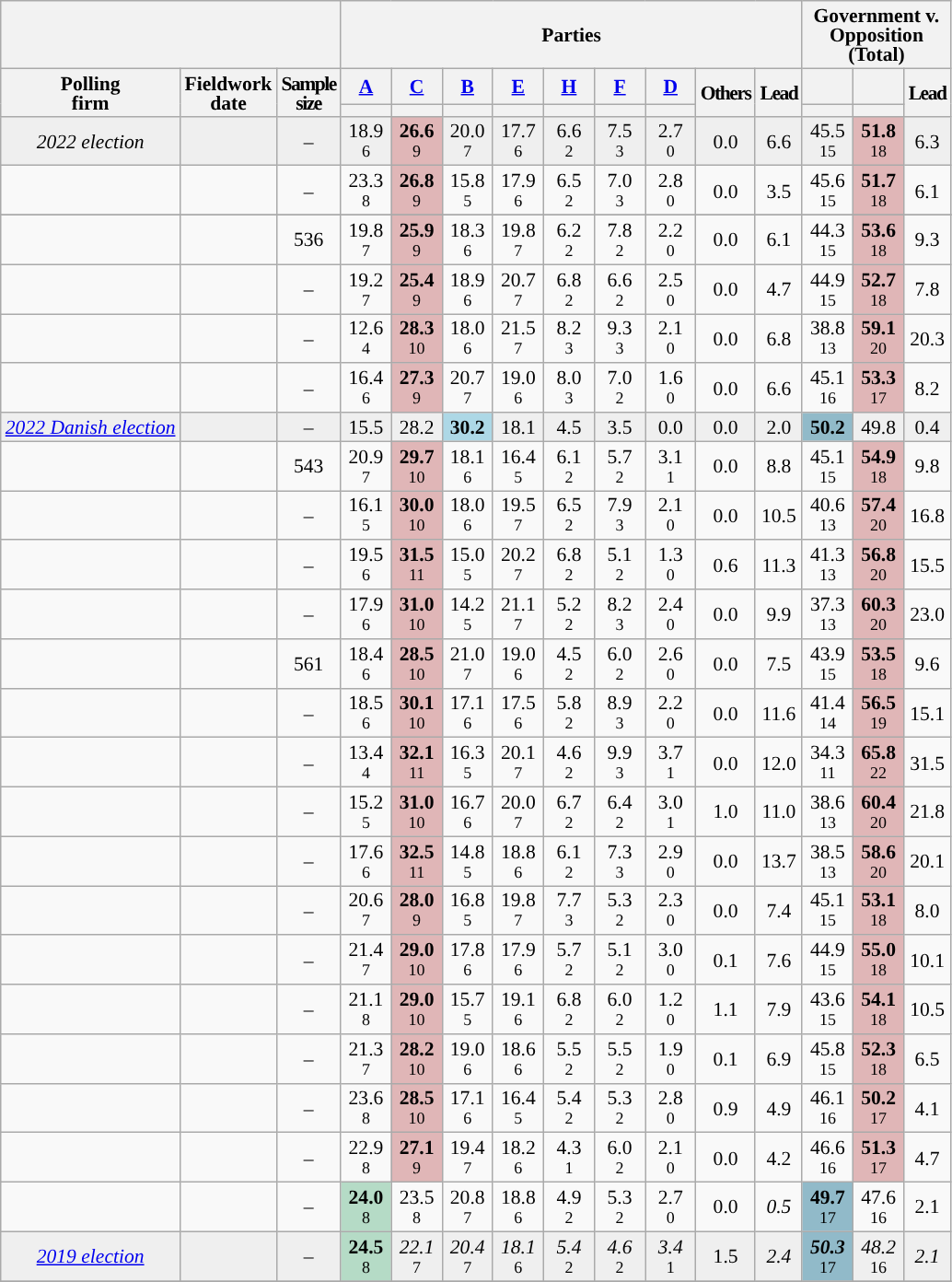<table class="wikitable sortable tpl-blanktable" style="text-align:center;font-size:90%;line-height:14px;">
<tr>
<th colspan="3"></th>
<th colspan="9">Parties</th>
<th colspan="3">Government v. Opposition (Total)</th>
</tr>
<tr>
<th rowspan="2">Polling<br>firm</th>
<th rowspan="2">Fieldwork<br>date</th>
<th rowspan="2" class="unsortable" style="letter-spacing:-1px;">Sample<br>size</th>
<th class="unsortable" style="width:30px;"><a href='#'>A</a></th>
<th class="unsortable" style="width:30px;"><a href='#'>С</a></th>
<th class="unsortable" style="width:30px;"><a href='#'>B</a></th>
<th class="unsortable" style="width:30px;"><a href='#'>E</a></th>
<th class="unsortable" style="width:30px;"><a href='#'>H</a></th>
<th class="unsortable" style="width:30px;"><a href='#'>F</a></th>
<th class="unsortable" style="width:30px;"><a href='#'>D</a></th>
<th rowspan="2" class="unsortable" style="width:30px;letter-spacing:-1px;" ">Others</th>
<th rowspan="2" style="width:25px;letter-spacing:-1px;" ">Lead</th>
<th class="unsortable" style="width:30px;"></th>
<th class="unsortable" style="width:30px;"></th>
<th rowspan="2" style="width:25px;letter-spacing:-1px;" ">Lead</th>
</tr>
<tr>
<th data-sort-type="number" style="background:"></th>
<th data-sort-type="number" style="background:"></th>
<th data-sort-type="number" style="background:"></th>
<th data-sort-type="number" style="background:"></th>
<th data-sort-type="number" style="background:"></th>
<th data-sort-type="number" style="background:"></th>
<th data-sort-type="number" style="background:"></th>
<th data-sort-type="number" style="background:"></th>
<th data-sort-type="number" style="background:"></th>
</tr>
<tr style="background:#EFEFEF;">
<td><em>2022 election</em></td>
<td></td>
<td>–</td>
<td>18.9<br><small>6</small></td>
<td style="background:#E0B6B7;"><strong>26.6</strong><br><small>9</small></td>
<td>20.0<br><small>7</small></td>
<td>17.7<br><small>6</small></td>
<td>6.6<br><small>2</small></td>
<td>7.5<br><small>3</small></td>
<td>2.7<br><small>0</small></td>
<td>0.0</td>
<td style="background:">6.6</td>
<td>45.5<br><small>15</small></td>
<td style="background:#E0B6B7;"><strong>51.8</strong><br><small>18</small></td>
<td style="background:">6.3</td>
</tr>
<tr>
<td></td>
<td></td>
<td>–</td>
<td>23.3 <br> <small>8</small></td>
<td style="background:#E0B6B7;"><strong>26.8</strong> <br> <small>9</small></td>
<td>15.8 <br> <small>5</small></td>
<td>17.9 <br> <small>6</small></td>
<td>6.5 <br> <small>2</small></td>
<td>7.0 <br> <small>3</small></td>
<td>2.8 <br> <small>0</small></td>
<td>0.0</td>
<td style="background:">3.5</td>
<td>45.6 <br> <small>15</small></td>
<td style="background:#E0B6B7;"><strong>51.7</strong> <br> <small>18</small></td>
<td style="background:">6.1</td>
</tr>
<tr>
</tr>
<tr>
<td></td>
<td></td>
<td>536</td>
<td>19.8 <br> <small>7</small></td>
<td style="background:#E0B6B7;"><strong>25.9</strong> <br> <small>9</small></td>
<td>18.3 <br> <small>6</small></td>
<td>19.8 <br> <small>7</small></td>
<td>6.2 <br> <small>2</small></td>
<td>7.8 <br> <small>2</small></td>
<td>2.2 <br> <small>0</small></td>
<td>0.0</td>
<td style="background:">6.1</td>
<td>44.3 <br> <small>15</small></td>
<td style="background:#E0B6B7;"><strong>53.6</strong> <br> <small>18</small></td>
<td style="background:">9.3</td>
</tr>
<tr>
<td></td>
<td></td>
<td>–</td>
<td>19.2 <br> <small>7</small></td>
<td style="background:#E0B6B7;"><strong>25.4</strong> <br> <small>9</small></td>
<td>18.9 <br> <small>6</small></td>
<td>20.7 <br> <small>7</small></td>
<td>6.8 <br> <small>2</small></td>
<td>6.6 <br> <small>2</small></td>
<td>2.5 <br> <small>0</small></td>
<td>0.0</td>
<td style="background:">4.7</td>
<td>44.9 <br> <small>15</small></td>
<td style="background:#E0B6B7;"><strong>52.7</strong> <br> <small>18</small></td>
<td style="background:">7.8</td>
</tr>
<tr>
<td></td>
<td></td>
<td>–</td>
<td>12.6 <br> <small>4</small></td>
<td style="background:#E0B6B7;"><strong>28.3</strong> <br> <small>10</small></td>
<td>18.0 <br> <small>6</small></td>
<td>21.5 <br> <small>7</small></td>
<td>8.2 <br> <small>3</small></td>
<td>9.3 <br> <small>3</small></td>
<td>2.1 <br> <small>0</small></td>
<td>0.0</td>
<td style="background:">6.8</td>
<td>38.8 <br> <small>13</small></td>
<td style="background:#E0B6B7;"><strong>59.1</strong> <br> <small>20</small></td>
<td style="background:">20.3</td>
</tr>
<tr>
<td></td>
<td></td>
<td>–</td>
<td>16.4 <br> <small>6</small></td>
<td style="background:#E0B6B7;"><strong>27.3</strong> <br> <small>9</small></td>
<td>20.7 <br> <small>7</small></td>
<td>19.0 <br> <small>6</small></td>
<td>8.0 <br> <small>3</small></td>
<td>7.0 <br> <small>2</small></td>
<td>1.6 <br> <small>0</small></td>
<td>0.0</td>
<td style="background:">6.6</td>
<td>45.1 <br> <small>16</small></td>
<td style="background:#E0B6B7;"><strong>53.3</strong> <br> <small>17</small></td>
<td style="background:">8.2</td>
</tr>
<tr style="background:#EFEFEF;">
<td><em><a href='#'>2022 Danish election</a></em></td>
<td></td>
<td>–</td>
<td>15.5</td>
<td>28.2</td>
<td style="background:#add8e6;"><strong>30.2</strong></td>
<td>18.1</td>
<td>4.5</td>
<td>3.5</td>
<td>0.0</td>
<td>0.0</td>
<td style="background:">2.0</td>
<td style="background:#91BAC9;"><strong>50.2</strong></td>
<td>49.8</td>
<td style="background:">0.4</td>
</tr>
<tr>
<td></td>
<td></td>
<td>543</td>
<td>20.9 <br> <small>7</small></td>
<td style="background:#E0B6B7;"><strong>29.7</strong> <br> <small>10</small></td>
<td>18.1 <br> <small>6</small></td>
<td>16.4 <br> <small>5</small></td>
<td>6.1 <br> <small>2</small></td>
<td>5.7 <br> <small>2</small></td>
<td>3.1 <br> <small>1</small></td>
<td>0.0</td>
<td style="background:">8.8</td>
<td>45.1 <br> <small>15</small></td>
<td style="background:#E0B6B7;"><strong>54.9</strong> <br> <small>18</small></td>
<td style="background:">9.8</td>
</tr>
<tr>
<td></td>
<td></td>
<td>–</td>
<td>16.1 <br> <small>5</small></td>
<td style="background:#E0B6B7;"><strong>30.0</strong> <br> <small>10</small></td>
<td>18.0 <br> <small>6</small></td>
<td>19.5 <br> <small>7</small></td>
<td>6.5 <br> <small>2</small></td>
<td>7.9 <br> <small>3</small></td>
<td>2.1 <br> <small>0</small></td>
<td>0.0</td>
<td style="background:">10.5</td>
<td>40.6 <br> <small>13</small></td>
<td style="background:#E0B6B7;"><strong>57.4</strong> <br> <small>20</small></td>
<td style="background:">16.8</td>
</tr>
<tr>
<td></td>
<td></td>
<td>–</td>
<td>19.5 <br> <small>6</small></td>
<td style="background:#E0B6B7;"><strong>31.5</strong> <br> <small>11</small></td>
<td>15.0 <br> <small>5</small></td>
<td>20.2 <br> <small>7</small></td>
<td>6.8 <br> <small>2</small></td>
<td>5.1 <br> <small>2</small></td>
<td>1.3 <br> <small>0</small></td>
<td>0.6</td>
<td style="background:">11.3</td>
<td>41.3 <br> <small>13</small></td>
<td style="background:#E0B6B7;"><strong>56.8</strong> <br> <small>20</small></td>
<td style="background:">15.5</td>
</tr>
<tr>
<td></td>
<td></td>
<td>–</td>
<td>17.9 <br> <small>6</small></td>
<td style="background:#E0B6B7;"><strong>31.0</strong> <br> <small>10</small></td>
<td>14.2 <br> <small>5</small></td>
<td>21.1 <br> <small>7</small></td>
<td>5.2 <br> <small>2</small></td>
<td>8.2 <br> <small>3</small></td>
<td>2.4 <br> <small>0</small></td>
<td>0.0</td>
<td style="background:">9.9</td>
<td>37.3 <br> <small>13</small></td>
<td style="background:#E0B6B7;"><strong>60.3</strong> <br> <small>20</small></td>
<td style="background:">23.0</td>
</tr>
<tr>
<td></td>
<td></td>
<td>561</td>
<td>18.4 <br> <small>6</small></td>
<td style="background:#E0B6B7;"><strong>28.5</strong> <br> <small>10</small></td>
<td>21.0 <br> <small>7</small></td>
<td>19.0 <br> <small>6</small></td>
<td>4.5 <br> <small>2</small></td>
<td>6.0 <br> <small>2</small></td>
<td>2.6 <br> <small>0</small></td>
<td>0.0</td>
<td style="background:">7.5</td>
<td>43.9 <br> <small>15</small></td>
<td style="background:#E0B6B7;"><strong>53.5</strong> <br> <small>18</small></td>
<td style="background:">9.6</td>
</tr>
<tr>
<td></td>
<td></td>
<td>–</td>
<td>18.5 <br> <small>6</small></td>
<td style="background:#E0B6B7;"><strong>30.1</strong> <br> <small>10</small></td>
<td>17.1 <br> <small>6</small></td>
<td>17.5 <br> <small>6</small></td>
<td>5.8 <br> <small>2</small></td>
<td>8.9 <br> <small>3</small></td>
<td>2.2 <br> <small>0</small></td>
<td>0.0</td>
<td style="background:">11.6</td>
<td>41.4 <br> <small>14</small></td>
<td style="background:#E0B6B7;"><strong>56.5</strong> <br> <small>19</small></td>
<td style="background:">15.1</td>
</tr>
<tr>
<td></td>
<td></td>
<td>–</td>
<td>13.4 <br> <small>4</small></td>
<td style="background:#E0B6B7;"><strong>32.1</strong> <br> <small>11</small></td>
<td>16.3 <br> <small>5</small></td>
<td>20.1 <br> <small>7</small></td>
<td>4.6 <br> <small>2</small></td>
<td>9.9 <br> <small>3</small></td>
<td>3.7 <br> <small>1</small></td>
<td>0.0</td>
<td style="background:">12.0</td>
<td>34.3 <br> <small>11</small></td>
<td style="background:#E0B6B7;"><strong>65.8</strong> <br> <small>22</small></td>
<td style="background:">31.5</td>
</tr>
<tr>
<td></td>
<td></td>
<td>–</td>
<td>15.2 <br> <small>5</small></td>
<td style="background:#E0B6B7;"><strong>31.0</strong> <br> <small>10</small></td>
<td>16.7 <br> <small>6</small></td>
<td>20.0 <br> <small>7</small></td>
<td>6.7 <br> <small>2</small></td>
<td>6.4 <br> <small>2</small></td>
<td>3.0 <br> <small>1</small></td>
<td>1.0</td>
<td style="background:">11.0</td>
<td>38.6 <br> <small>13</small></td>
<td style="background:#E0B6B7;"><strong>60.4</strong> <br> <small>20</small></td>
<td style="background:">21.8</td>
</tr>
<tr>
<td></td>
<td></td>
<td>–</td>
<td>17.6 <br> <small>6</small></td>
<td style="background:#E0B6B7;"><strong>32.5</strong> <br> <small>11</small></td>
<td>14.8 <br> <small>5</small></td>
<td>18.8 <br> <small>6</small></td>
<td>6.1 <br> <small>2</small></td>
<td>7.3 <br> <small>3</small></td>
<td>2.9 <br> <small>0</small></td>
<td>0.0</td>
<td style="background:">13.7</td>
<td>38.5 <br> <small>13</small></td>
<td style="background:#E0B6B7;"><strong>58.6</strong> <br> <small>20</small></td>
<td style="background:">20.1</td>
</tr>
<tr>
<td></td>
<td></td>
<td>–</td>
<td>20.6 <br> <small>7</small></td>
<td style="background:#E0B6B7;"><strong>28.0</strong> <br> <small>9</small></td>
<td>16.8 <br> <small>5</small></td>
<td>19.8 <br> <small>7</small></td>
<td>7.7 <br> <small>3</small></td>
<td>5.3 <br> <small>2</small></td>
<td>2.3 <br> <small>0</small></td>
<td>0.0</td>
<td style="background:">7.4</td>
<td>45.1 <br> <small>15</small></td>
<td style="background:#E0B6B7;"><strong>53.1</strong> <br> <small>18</small></td>
<td style="background:">8.0</td>
</tr>
<tr>
<td></td>
<td></td>
<td>–</td>
<td>21.4 <br> <small>7</small></td>
<td style="background:#E0B6B7;"><strong>29.0</strong> <br> <small>10</small></td>
<td>17.8 <br> <small>6</small></td>
<td>17.9 <br> <small>6</small></td>
<td>5.7 <br> <small>2</small></td>
<td>5.1 <br> <small>2</small></td>
<td>3.0 <br> <small>0</small></td>
<td>0.1</td>
<td style="background:">7.6</td>
<td>44.9 <br> <small>15</small></td>
<td style="background:#E0B6B7;"><strong>55.0</strong> <br> <small>18</small></td>
<td style="background:">10.1</td>
</tr>
<tr>
<td></td>
<td></td>
<td>–</td>
<td>21.1 <br> <small>8</small></td>
<td style="background:#E0B6B7;"><strong>29.0</strong> <br> <small>10</small></td>
<td>15.7 <br> <small>5</small></td>
<td>19.1 <br> <small>6</small></td>
<td>6.8 <br> <small>2</small></td>
<td>6.0 <br> <small>2</small></td>
<td>1.2 <br> <small>0</small></td>
<td>1.1</td>
<td style="background:">7.9</td>
<td>43.6 <br> <small>15</small></td>
<td style="background:#E0B6B7;"><strong>54.1</strong> <br> <small>18</small></td>
<td style="background:">10.5</td>
</tr>
<tr>
<td></td>
<td></td>
<td>–</td>
<td>21.3 <br> <small>7</small></td>
<td style="background:#E0B6B7;"><strong>28.2</strong> <br> <small>10</small></td>
<td>19.0 <br> <small>6</small></td>
<td>18.6 <br> <small>6</small></td>
<td>5.5 <br> <small>2</small></td>
<td>5.5 <br> <small>2</small></td>
<td>1.9 <br> <small>0</small></td>
<td>0.1</td>
<td style="background:">6.9</td>
<td>45.8 <br> <small>15</small></td>
<td style="background:#E0B6B7;"><strong>52.3</strong> <br> <small>18</small></td>
<td style="background:">6.5</td>
</tr>
<tr>
<td></td>
<td></td>
<td>–</td>
<td>23.6 <br> <small>8</small></td>
<td style="background:#E0B6B7;"><strong>28.5</strong> <br> <small>10</small></td>
<td>17.1 <br> <small>6</small></td>
<td>16.4 <br> <small>5</small></td>
<td>5.4 <br> <small>2</small></td>
<td>5.3 <br> <small>2</small></td>
<td>2.8 <br> <small>0</small></td>
<td>0.9</td>
<td style="background:">4.9</td>
<td>46.1 <br> <small>16</small></td>
<td style="background:#E0B6B7;"><strong>50.2</strong> <br> <small>17</small></td>
<td style="background:">4.1</td>
</tr>
<tr>
<td></td>
<td></td>
<td>–</td>
<td>22.9 <br> <small>8</small></td>
<td style="background:#E0B6B7;"><strong>27.1</strong> <small>9</small></td>
<td>19.4 <br> <small>7</small></td>
<td>18.2 <br> <small>6</small></td>
<td>4.3  <br> <small>1</small></td>
<td>6.0  <br> <small>2</small></td>
<td>2.1  <br> <small>0</small></td>
<td>0.0</td>
<td style="background:">4.2</td>
<td>46.6 <br> <small>16</small></td>
<td style="background:#E0B6B7;"><strong>51.3</strong> <br> <small>17</small></td>
<td style="background:">4.7</td>
</tr>
<tr>
<td></td>
<td></td>
<td>–</td>
<td style="background:#B5DBC6;"><strong>24.0</strong> <br> <small>8</small></td>
<td>23.5 <br> <small>8</small></td>
<td>20.8 <br> <small>7</small></td>
<td>18.8 <br> <small>6</small></td>
<td>4.9 <br> <small>2</small></td>
<td>5.3 <br> <small>2</small></td>
<td>2.7 <br> <small>0</small></td>
<td>0.0</td>
<td style="background:"><em>0.5</em></td>
<td style="background:#91BAC9;"><strong>49.7</strong> <br> <small>17</small></td>
<td>47.6 <br> <small>16</small></td>
<td style="background:">2.1</td>
</tr>
<tr style="background:#EFEFEF;">
<td><em><a href='#'>2019 election</a></em></td>
<td data-sort-value="2019-06-05"></td>
<td><em>–</em></td>
<td style="background:#B5DBC6;"><strong>24.5</strong> <br> <small>8</small></td>
<td><em>22.1</em> <br> <small>7</small></td>
<td><em>20.4</em> <br> <small>7</small></td>
<td><em>18.1</em> <br> <small>6</small></td>
<td><em>5.4</em> <br> <small>2</small></td>
<td><em>4.6</em> <br> <small>2</small></td>
<td><em>3.4</em> <br> <small>1</small></td>
<td>1.5</td>
<td style="background:"><em>2.4</em></td>
<td style="background:#91BAC9;"><strong><em>50.3</em></strong> <br> <small>17</small></td>
<td><em>48.2</em> <br> <small>16</small></td>
<td style="background:"><em>2.1</em></td>
</tr>
<tr>
</tr>
</table>
